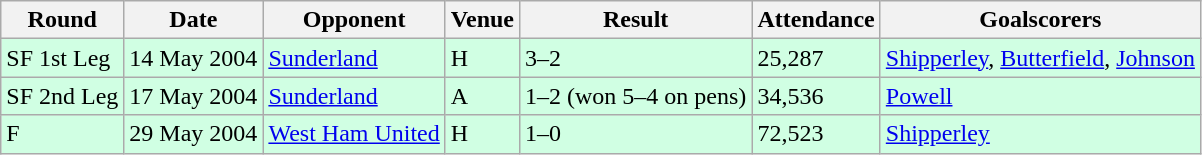<table class="wikitable">
<tr>
<th>Round</th>
<th>Date</th>
<th>Opponent</th>
<th>Venue</th>
<th>Result</th>
<th>Attendance</th>
<th>Goalscorers</th>
</tr>
<tr style="background-color: #d0ffe3;">
<td>SF 1st Leg</td>
<td>14 May 2004</td>
<td><a href='#'>Sunderland</a></td>
<td>H</td>
<td>3–2</td>
<td>25,287</td>
<td><a href='#'>Shipperley</a>, <a href='#'>Butterfield</a>, <a href='#'>Johnson</a></td>
</tr>
<tr style="background-color: #d0ffe3;">
<td>SF 2nd Leg</td>
<td>17 May 2004</td>
<td><a href='#'>Sunderland</a></td>
<td>A</td>
<td>1–2 (won 5–4 on pens)</td>
<td>34,536</td>
<td><a href='#'>Powell</a></td>
</tr>
<tr style="background-color: #d0ffe3;">
<td>F</td>
<td>29 May 2004</td>
<td><a href='#'>West Ham United</a></td>
<td>H</td>
<td>1–0</td>
<td>72,523</td>
<td><a href='#'>Shipperley</a></td>
</tr>
</table>
